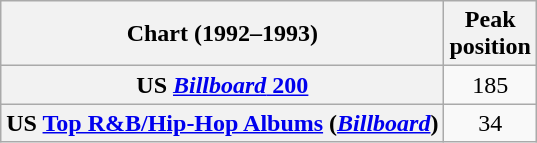<table class="wikitable sortable plainrowheaders" style="text-align:center">
<tr>
<th scope="col">Chart (1992–1993)</th>
<th scope="col">Peak<br>position</th>
</tr>
<tr>
<th scope="row">US <a href='#'><em>Billboard</em> 200</a></th>
<td>185</td>
</tr>
<tr>
<th scope="row">US <a href='#'>Top R&B/Hip-Hop Albums</a> (<em><a href='#'>Billboard</a></em>)</th>
<td>34</td>
</tr>
</table>
